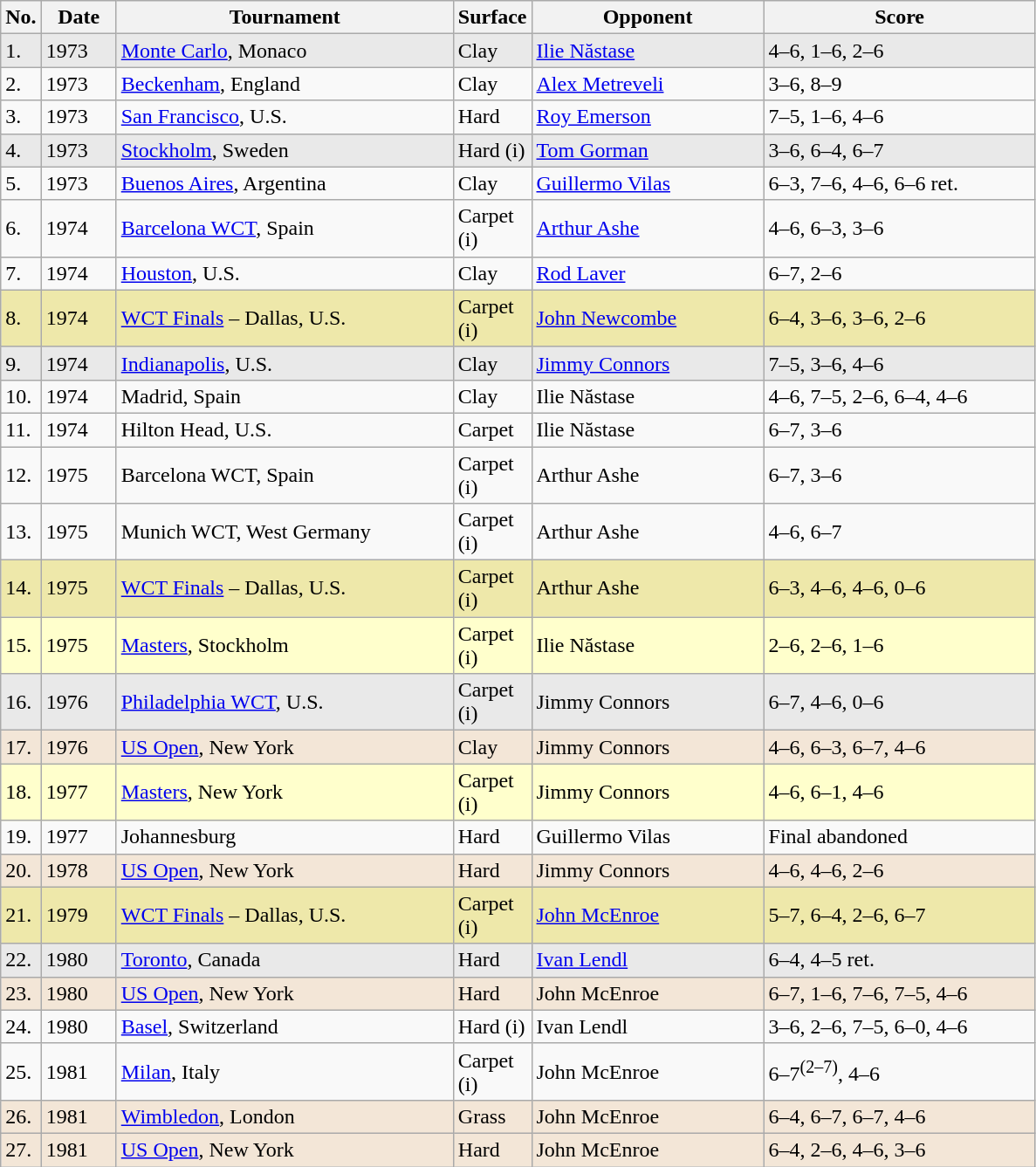<table class="sortable wikitable">
<tr>
<th>No.</th>
<th style="width:50px">Date</th>
<th style="width:250px">Tournament</th>
<th style="width:50px">Surface</th>
<th style="width:170px">Opponent</th>
<th style="width:200px" class="unsortable">Score</th>
</tr>
<tr style="background:#e9e9e9;">
<td>1.</td>
<td>1973</td>
<td><a href='#'> Monte Carlo</a>, Monaco</td>
<td>Clay</td>
<td> <a href='#'>Ilie Năstase</a></td>
<td>4–6, 1–6, 2–6</td>
</tr>
<tr>
<td>2.</td>
<td>1973</td>
<td><a href='#'> Beckenham</a>, England</td>
<td>Clay</td>
<td> <a href='#'>Alex Metreveli</a></td>
<td>3–6, 8–9</td>
</tr>
<tr>
<td>3.</td>
<td>1973</td>
<td><a href='#'> San Francisco</a>, U.S.</td>
<td>Hard</td>
<td> <a href='#'>Roy Emerson</a></td>
<td>7–5, 1–6, 4–6</td>
</tr>
<tr style="background:#e9e9e9;">
<td>4.</td>
<td>1973</td>
<td><a href='#'> Stockholm</a>, Sweden</td>
<td>Hard (i)</td>
<td> <a href='#'> Tom Gorman</a></td>
<td>3–6, 6–4, 6–7</td>
</tr>
<tr>
<td>5.</td>
<td>1973</td>
<td><a href='#'> Buenos Aires</a>, Argentina</td>
<td>Clay</td>
<td> <a href='#'>Guillermo Vilas</a></td>
<td>6–3, 7–6, 4–6, 6–6 ret.</td>
</tr>
<tr>
<td>6.</td>
<td>1974</td>
<td><a href='#'> Barcelona WCT</a>, Spain</td>
<td>Carpet (i)</td>
<td> <a href='#'>Arthur Ashe</a></td>
<td>4–6, 6–3, 3–6</td>
</tr>
<tr>
<td>7.</td>
<td>1974</td>
<td><a href='#'> Houston</a>, U.S.</td>
<td>Clay</td>
<td> <a href='#'>Rod Laver</a></td>
<td>6–7, 2–6</td>
</tr>
<tr bgcolor=#EEE8AA>
<td>8.</td>
<td>1974</td>
<td><a href='#'>WCT Finals</a> – Dallas, U.S.</td>
<td>Carpet (i)</td>
<td> <a href='#'>John Newcombe</a></td>
<td>6–4, 3–6, 3–6, 2–6</td>
</tr>
<tr style="background:#e9e9e9;">
<td>9.</td>
<td>1974</td>
<td><a href='#'> Indianapolis</a>, U.S.</td>
<td>Clay</td>
<td> <a href='#'>Jimmy Connors</a></td>
<td>7–5, 3–6, 4–6</td>
</tr>
<tr>
<td>10.</td>
<td>1974</td>
<td>Madrid, Spain</td>
<td>Clay</td>
<td> Ilie Năstase</td>
<td>4–6, 7–5, 2–6, 6–4, 4–6</td>
</tr>
<tr>
<td>11.</td>
<td>1974</td>
<td>Hilton Head, U.S.</td>
<td>Carpet</td>
<td> Ilie Năstase</td>
<td>6–7, 3–6</td>
</tr>
<tr>
<td>12.</td>
<td>1975</td>
<td>Barcelona WCT, Spain</td>
<td>Carpet (i)</td>
<td> Arthur Ashe</td>
<td>6–7, 3–6</td>
</tr>
<tr>
<td>13.</td>
<td>1975</td>
<td>Munich WCT, West Germany</td>
<td>Carpet (i)</td>
<td> Arthur Ashe</td>
<td>4–6, 6–7</td>
</tr>
<tr bgcolor=#EEE8AA>
<td>14.</td>
<td>1975</td>
<td><a href='#'>WCT Finals</a> – Dallas, U.S.</td>
<td>Carpet (i)</td>
<td> Arthur Ashe</td>
<td>6–3, 4–6, 4–6, 0–6</td>
</tr>
<tr bgcolor=ffffcc>
<td>15.</td>
<td>1975</td>
<td><a href='#'> Masters</a>, Stockholm</td>
<td>Carpet (i)</td>
<td> Ilie Năstase</td>
<td>2–6, 2–6, 1–6</td>
</tr>
<tr style="background:#e9e9e9;">
<td>16.</td>
<td>1976</td>
<td><a href='#'> Philadelphia WCT</a>, U.S.</td>
<td>Carpet (i)</td>
<td> Jimmy Connors</td>
<td>6–7, 4–6, 0–6</td>
</tr>
<tr style="background:#f3e6d7;">
<td>17.</td>
<td>1976</td>
<td><a href='#'> US Open</a>, New York</td>
<td>Clay</td>
<td> Jimmy Connors</td>
<td>4–6, 6–3, 6–7, 4–6</td>
</tr>
<tr bgcolor=ffffcc>
<td>18.</td>
<td>1977</td>
<td><a href='#'> Masters</a>, New York</td>
<td>Carpet (i)</td>
<td> Jimmy Connors</td>
<td>4–6, 6–1, 4–6</td>
</tr>
<tr>
<td>19.</td>
<td>1977</td>
<td>Johannesburg</td>
<td>Hard</td>
<td> Guillermo Vilas</td>
<td>Final abandoned</td>
</tr>
<tr style="background:#f3e6d7;">
<td>20.</td>
<td>1978</td>
<td><a href='#'> US Open</a>, New York</td>
<td>Hard</td>
<td> Jimmy Connors</td>
<td>4–6, 4–6, 2–6</td>
</tr>
<tr bgcolor=#EEE8AA>
<td>21.</td>
<td>1979</td>
<td><a href='#'>WCT Finals</a> – Dallas, U.S.</td>
<td>Carpet (i)</td>
<td> <a href='#'>John McEnroe</a></td>
<td>5–7, 6–4, 2–6, 6–7</td>
</tr>
<tr style="background:#e9e9e9;">
<td>22.</td>
<td>1980</td>
<td><a href='#'> Toronto</a>, Canada</td>
<td>Hard</td>
<td> <a href='#'>Ivan Lendl</a></td>
<td>6–4, 4–5 ret.</td>
</tr>
<tr style="background:#f3e6d7;">
<td>23.</td>
<td>1980</td>
<td><a href='#'> US Open</a>, New York</td>
<td>Hard</td>
<td> John McEnroe</td>
<td>6–7, 1–6, 7–6, 7–5, 4–6</td>
</tr>
<tr>
<td>24.</td>
<td>1980</td>
<td><a href='#'> Basel</a>, Switzerland</td>
<td>Hard (i)</td>
<td> Ivan Lendl</td>
<td>3–6, 2–6, 7–5, 6–0, 4–6</td>
</tr>
<tr>
<td>25.</td>
<td>1981</td>
<td><a href='#'> Milan</a>, Italy</td>
<td>Carpet (i)</td>
<td> John McEnroe</td>
<td>6–7<sup>(2–7)</sup>, 4–6</td>
</tr>
<tr style="background:#f3e6d7;">
<td>26.</td>
<td>1981</td>
<td><a href='#'> Wimbledon</a>, London</td>
<td>Grass</td>
<td> John McEnroe</td>
<td>6–4, 6–7, 6–7, 4–6</td>
</tr>
<tr style="background:#f3e6d7;">
<td>27.</td>
<td>1981</td>
<td><a href='#'> US Open</a>, New York</td>
<td>Hard</td>
<td> John McEnroe</td>
<td>6–4, 2–6, 4–6, 3–6</td>
</tr>
</table>
